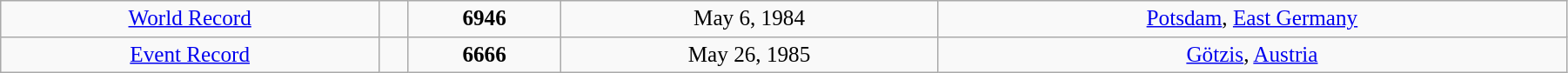<table class="wikitable" style=" text-align:center; font-size:105%;" width="95%">
<tr>
<td><a href='#'>World Record</a></td>
<td></td>
<td><strong>6946</strong></td>
<td>May 6, 1984</td>
<td> <a href='#'>Potsdam</a>, <a href='#'>East Germany</a></td>
</tr>
<tr>
<td><a href='#'>Event Record</a></td>
<td></td>
<td><strong>6666</strong></td>
<td>May 26, 1985</td>
<td> <a href='#'>Götzis</a>, <a href='#'>Austria</a></td>
</tr>
</table>
